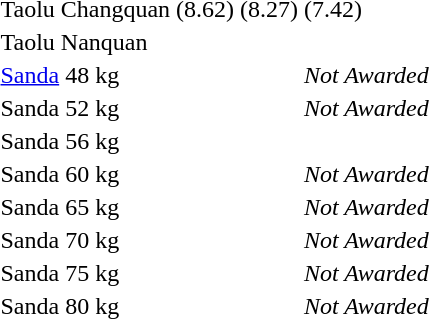<table>
<tr>
<td>Taolu Changquan</td>
<td> (8.62)</td>
<td> (8.27)</td>
<td> (7.42)</td>
</tr>
<tr>
<td>Taolu Nanquan</td>
<td></td>
<td></td>
<td></td>
</tr>
<tr>
<td><a href='#'>Sanda</a> 48 kg</td>
<td></td>
<td></td>
<td><em>Not Awarded</em></td>
</tr>
<tr>
<td>Sanda 52 kg</td>
<td></td>
<td></td>
<td><em>Not Awarded</em></td>
</tr>
<tr>
<td>Sanda 56 kg</td>
<td></td>
<td></td>
<td></td>
</tr>
<tr>
<td>Sanda 60 kg</td>
<td></td>
<td></td>
<td><em>Not Awarded</em></td>
</tr>
<tr>
<td>Sanda 65 kg</td>
<td></td>
<td></td>
<td><em>Not Awarded</em></td>
</tr>
<tr>
<td>Sanda 70 kg</td>
<td></td>
<td></td>
<td><em>Not Awarded</em></td>
</tr>
<tr>
<td>Sanda 75 kg</td>
<td></td>
<td></td>
<td><em>Not Awarded</em></td>
</tr>
<tr>
<td>Sanda 80 kg</td>
<td></td>
<td></td>
<td><em>Not Awarded</em></td>
</tr>
</table>
